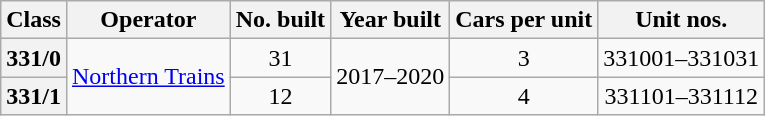<table class="wikitable">
<tr>
<th>Class</th>
<th>Operator</th>
<th>No. built</th>
<th>Year built</th>
<th>Cars per unit</th>
<th>Unit nos.</th>
</tr>
<tr>
<th>331/0</th>
<td rowspan=2><a href='#'>Northern Trains</a></td>
<td align=center>31</td>
<td style="text-align:center;" rowspan="2">2017–2020</td>
<td align=center>3</td>
<td align=center>331001–331031</td>
</tr>
<tr>
<th>331/1</th>
<td align=center>12</td>
<td align=center>4</td>
<td align=center>331101–331112</td>
</tr>
</table>
